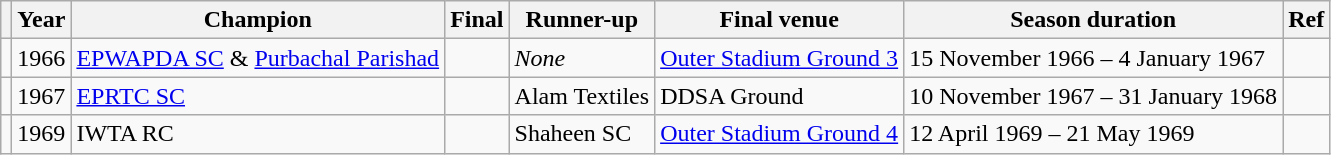<table class="wikitable sortable">
<tr>
<th width=></th>
<th>Year</th>
<th width= px>Champion</th>
<th>Final</th>
<th width= px>Runner-up</th>
<th width= px>Final venue</th>
<th width= px>Season duration</th>
<th width= px>Ref</th>
</tr>
<tr>
<td></td>
<td>1966</td>
<td><a href='#'>EPWAPDA SC</a> & <a href='#'>Purbachal Parishad</a></td>
<td></td>
<td><em>None</em></td>
<td><a href='#'>Outer Stadium Ground 3</a></td>
<td>15 November 1966 – 4 January 1967</td>
<td></td>
</tr>
<tr>
<td></td>
<td>1967</td>
<td><a href='#'>EPRTC SC</a></td>
<td></td>
<td>Alam Textiles</td>
<td>DDSA Ground</td>
<td>10 November 1967 – 31 January 1968</td>
<td></td>
</tr>
<tr>
<td></td>
<td>1969</td>
<td>IWTA RC</td>
<td></td>
<td>Shaheen SC</td>
<td><a href='#'>Outer Stadium Ground 4</a></td>
<td>12 April 1969 – 21 May 1969</td>
<td></td>
</tr>
</table>
